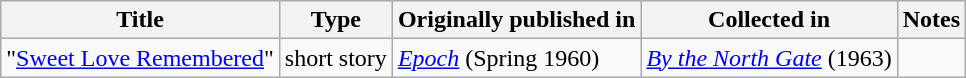<table class="wikitable">
<tr>
<th>Title</th>
<th>Type</th>
<th>Originally published in</th>
<th>Collected in</th>
<th>Notes</th>
</tr>
<tr>
<td>"<a href='#'>Sweet Love Remembered</a>"</td>
<td>short story</td>
<td><em><a href='#'>Epoch</a></em> (Spring 1960)</td>
<td><em><a href='#'>By the North Gate</a></em> (1963)</td>
<td></td>
</tr>
</table>
